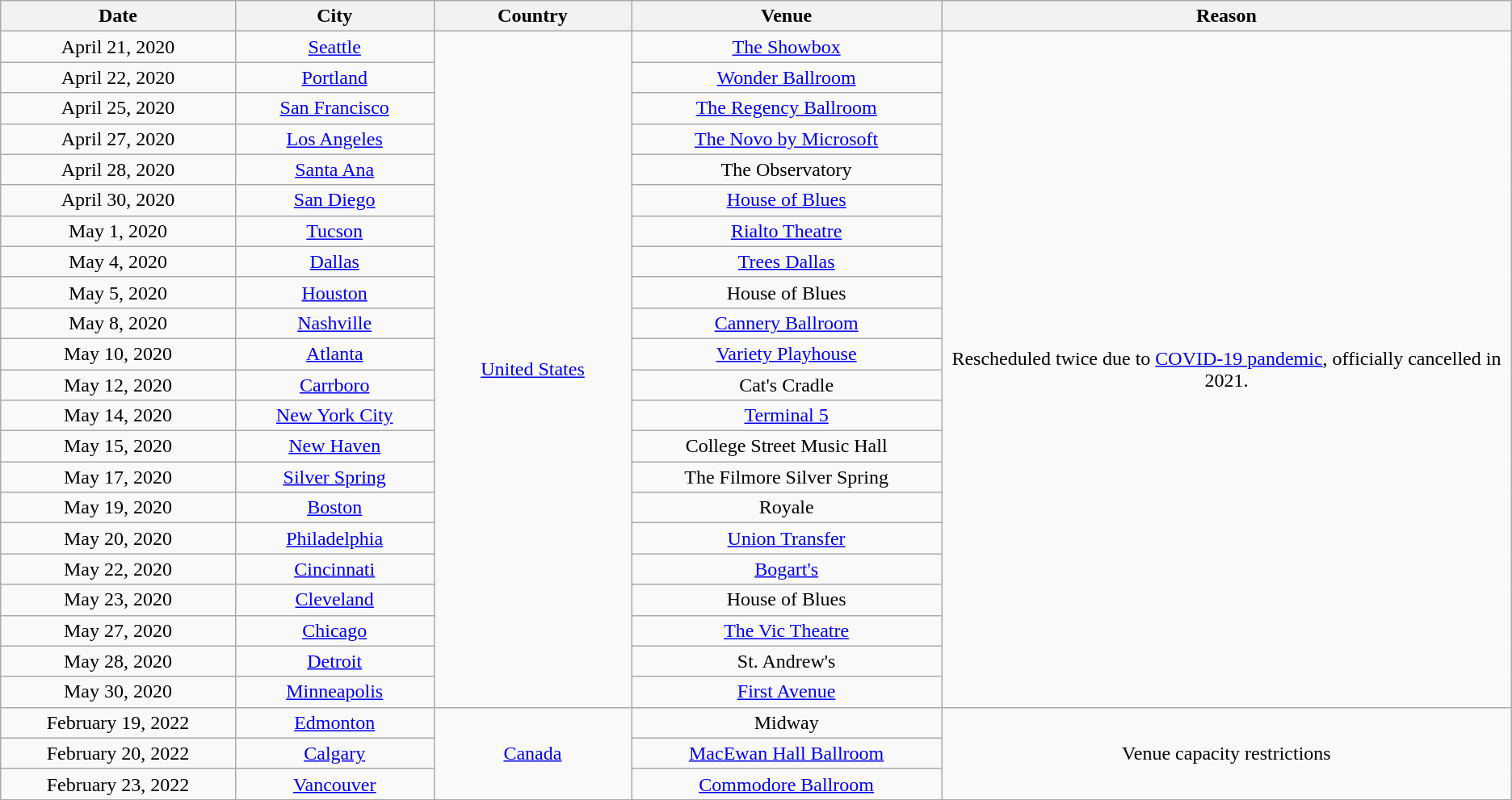<table class="wikitable" style="text-align:center;">
<tr>
<th scope="col" style="width:12em;">Date</th>
<th scope="col" style="width:10em;">City</th>
<th scope="col" style="width:10em;">Country</th>
<th scope="col" style="width:16em;">Venue</th>
<th scope="col" style="width:30em;">Reason</th>
</tr>
<tr>
<td>April 21, 2020</td>
<td><a href='#'>Seattle</a></td>
<td rowspan="22"><a href='#'>United States</a></td>
<td><a href='#'>The Showbox</a></td>
<td rowspan="22">Rescheduled twice due to <a href='#'>COVID-19 pandemic</a>, officially cancelled in 2021.</td>
</tr>
<tr>
<td>April 22, 2020</td>
<td><a href='#'>Portland</a></td>
<td><a href='#'>Wonder Ballroom</a></td>
</tr>
<tr>
<td>April 25, 2020</td>
<td><a href='#'>San Francisco</a></td>
<td><a href='#'>The Regency Ballroom</a></td>
</tr>
<tr>
<td>April 27, 2020</td>
<td><a href='#'>Los Angeles</a></td>
<td><a href='#'>The Novo by Microsoft</a></td>
</tr>
<tr>
<td>April 28, 2020</td>
<td><a href='#'>Santa Ana</a></td>
<td>The Observatory</td>
</tr>
<tr>
<td>April 30, 2020</td>
<td><a href='#'>San Diego</a></td>
<td><a href='#'>House of Blues</a></td>
</tr>
<tr>
<td>May 1, 2020</td>
<td><a href='#'>Tucson</a></td>
<td><a href='#'>Rialto Theatre</a></td>
</tr>
<tr>
<td>May 4, 2020</td>
<td><a href='#'>Dallas</a></td>
<td><a href='#'>Trees Dallas</a></td>
</tr>
<tr>
<td>May 5, 2020</td>
<td><a href='#'>Houston</a></td>
<td>House of Blues</td>
</tr>
<tr>
<td>May 8, 2020</td>
<td><a href='#'>Nashville</a></td>
<td><a href='#'>Cannery Ballroom</a></td>
</tr>
<tr>
<td>May 10, 2020</td>
<td><a href='#'>Atlanta</a></td>
<td><a href='#'>Variety Playhouse</a></td>
</tr>
<tr>
<td>May 12, 2020</td>
<td><a href='#'>Carrboro</a></td>
<td>Cat's Cradle</td>
</tr>
<tr>
<td>May 14, 2020</td>
<td><a href='#'>New York City</a></td>
<td><a href='#'>Terminal 5</a></td>
</tr>
<tr>
<td>May 15, 2020</td>
<td><a href='#'>New Haven</a></td>
<td>College Street Music Hall</td>
</tr>
<tr>
<td>May 17, 2020</td>
<td><a href='#'>Silver Spring</a></td>
<td>The Filmore Silver Spring</td>
</tr>
<tr>
<td>May 19, 2020</td>
<td><a href='#'>Boston</a></td>
<td>Royale</td>
</tr>
<tr>
<td>May 20, 2020</td>
<td><a href='#'>Philadelphia</a></td>
<td><a href='#'>Union Transfer</a></td>
</tr>
<tr>
<td>May 22, 2020</td>
<td><a href='#'>Cincinnati</a></td>
<td><a href='#'>Bogart's</a></td>
</tr>
<tr>
<td>May 23, 2020</td>
<td><a href='#'>Cleveland</a></td>
<td>House of Blues</td>
</tr>
<tr>
<td>May 27, 2020</td>
<td><a href='#'>Chicago</a></td>
<td><a href='#'>The Vic Theatre</a></td>
</tr>
<tr>
<td>May 28, 2020</td>
<td><a href='#'>Detroit</a></td>
<td>St. Andrew's</td>
</tr>
<tr>
<td>May 30, 2020</td>
<td><a href='#'>Minneapolis</a></td>
<td><a href='#'>First Avenue</a></td>
</tr>
<tr>
<td>February 19, 2022</td>
<td><a href='#'>Edmonton</a></td>
<td rowspan="3"><a href='#'>Canada</a></td>
<td Midway>Midway</td>
<td rowspan="3">Venue capacity restrictions</td>
</tr>
<tr>
<td>February 20, 2022</td>
<td><a href='#'>Calgary</a></td>
<td><a href='#'>MacEwan Hall Ballroom</a></td>
</tr>
<tr>
<td>February 23, 2022</td>
<td><a href='#'>Vancouver</a></td>
<td><a href='#'>Commodore Ballroom</a></td>
</tr>
</table>
